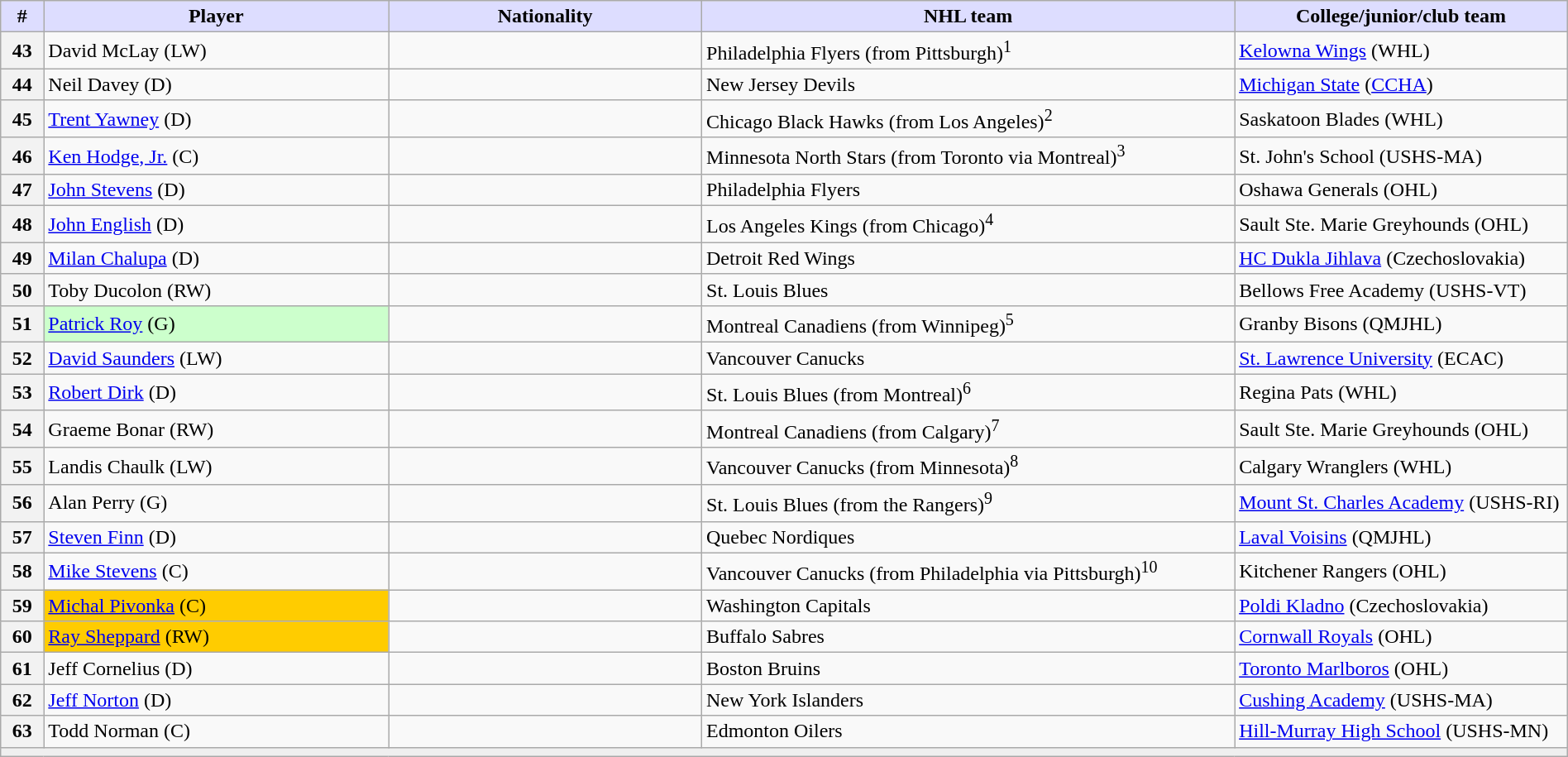<table class="wikitable" style="width: 100%">
<tr>
<th style="background:#ddf; width:2.75%;">#</th>
<th style="background:#ddf; width:22.0%;">Player</th>
<th style="background:#ddf; width:20.0%;">Nationality</th>
<th style="background:#ddf; width:34.0%;">NHL team</th>
<th style="background:#ddf; width:100.0%;">College/junior/club team</th>
</tr>
<tr>
<th>43</th>
<td>David McLay (LW)</td>
<td></td>
<td>Philadelphia Flyers (from Pittsburgh)<sup>1</sup></td>
<td><a href='#'>Kelowna Wings</a> (WHL)</td>
</tr>
<tr>
<th>44</th>
<td>Neil Davey (D)</td>
<td></td>
<td>New Jersey Devils</td>
<td><a href='#'>Michigan State</a> (<a href='#'>CCHA</a>)</td>
</tr>
<tr>
<th>45</th>
<td><a href='#'>Trent Yawney</a> (D)</td>
<td></td>
<td>Chicago Black Hawks (from Los Angeles)<sup>2</sup></td>
<td>Saskatoon Blades (WHL)</td>
</tr>
<tr>
<th>46</th>
<td><a href='#'>Ken Hodge, Jr.</a> (C)</td>
<td></td>
<td>Minnesota North Stars (from Toronto via Montreal)<sup>3</sup></td>
<td>St. John's School (USHS-MA)</td>
</tr>
<tr>
<th>47</th>
<td><a href='#'>John Stevens</a> (D)</td>
<td></td>
<td>Philadelphia Flyers</td>
<td>Oshawa Generals (OHL)</td>
</tr>
<tr>
<th>48</th>
<td><a href='#'>John English</a> (D)</td>
<td></td>
<td>Los Angeles Kings (from Chicago)<sup>4</sup></td>
<td>Sault Ste. Marie Greyhounds (OHL)</td>
</tr>
<tr>
<th>49</th>
<td><a href='#'>Milan Chalupa</a> (D)</td>
<td></td>
<td>Detroit Red Wings</td>
<td><a href='#'>HC Dukla Jihlava</a> (Czechoslovakia)</td>
</tr>
<tr>
<th>50</th>
<td>Toby Ducolon (RW)</td>
<td></td>
<td>St. Louis Blues</td>
<td>Bellows Free Academy (USHS-VT)</td>
</tr>
<tr>
<th>51</th>
<td bgcolor="#CCFFCC"><a href='#'>Patrick Roy</a> (G)</td>
<td></td>
<td>Montreal Canadiens (from Winnipeg)<sup>5</sup></td>
<td>Granby Bisons (QMJHL)</td>
</tr>
<tr>
<th>52</th>
<td><a href='#'>David Saunders</a> (LW)</td>
<td></td>
<td>Vancouver Canucks</td>
<td><a href='#'>St. Lawrence University</a> (ECAC)</td>
</tr>
<tr>
<th>53</th>
<td><a href='#'>Robert Dirk</a> (D)</td>
<td></td>
<td>St. Louis Blues (from Montreal)<sup>6</sup></td>
<td>Regina Pats (WHL)</td>
</tr>
<tr>
<th>54</th>
<td>Graeme Bonar (RW)</td>
<td></td>
<td>Montreal Canadiens (from Calgary)<sup>7</sup></td>
<td>Sault Ste. Marie Greyhounds (OHL)</td>
</tr>
<tr>
<th>55</th>
<td>Landis Chaulk (LW)</td>
<td></td>
<td>Vancouver Canucks (from Minnesota)<sup>8</sup></td>
<td>Calgary Wranglers (WHL)</td>
</tr>
<tr>
<th>56</th>
<td>Alan Perry (G)</td>
<td></td>
<td>St. Louis Blues (from the Rangers)<sup>9</sup></td>
<td><a href='#'>Mount St. Charles Academy</a> (USHS-RI)</td>
</tr>
<tr>
<th>57</th>
<td><a href='#'>Steven Finn</a> (D)</td>
<td></td>
<td>Quebec Nordiques</td>
<td><a href='#'>Laval Voisins</a> (QMJHL)</td>
</tr>
<tr>
<th>58</th>
<td><a href='#'>Mike Stevens</a> (C)</td>
<td></td>
<td>Vancouver Canucks (from Philadelphia via Pittsburgh)<sup>10</sup></td>
<td>Kitchener Rangers (OHL)</td>
</tr>
<tr>
<th>59</th>
<td style="background:#fc0;"><a href='#'>Michal Pivonka</a> (C)</td>
<td></td>
<td>Washington Capitals</td>
<td><a href='#'>Poldi Kladno</a> (Czechoslovakia)</td>
</tr>
<tr>
<th>60</th>
<td style="background:#fc0;"><a href='#'>Ray Sheppard</a> (RW)</td>
<td></td>
<td>Buffalo Sabres</td>
<td><a href='#'>Cornwall Royals</a> (OHL)</td>
</tr>
<tr>
<th>61</th>
<td>Jeff Cornelius (D)</td>
<td></td>
<td>Boston Bruins</td>
<td><a href='#'>Toronto Marlboros</a> (OHL)</td>
</tr>
<tr>
<th>62</th>
<td><a href='#'>Jeff Norton</a> (D)</td>
<td></td>
<td>New York Islanders</td>
<td><a href='#'>Cushing Academy</a> (USHS-MA)</td>
</tr>
<tr>
<th>63</th>
<td>Todd Norman (C)</td>
<td></td>
<td>Edmonton Oilers</td>
<td><a href='#'>Hill-Murray High School</a> (USHS-MN)</td>
</tr>
<tr>
<td align=center colspan="6" bgcolor="#efefef"></td>
</tr>
</table>
